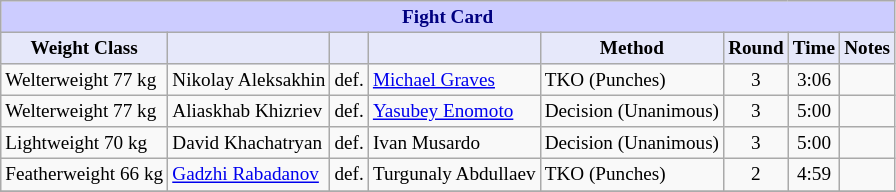<table class="wikitable" style="font-size: 80%;">
<tr>
<th colspan="8" style="background-color: #ccf; color: #000080; text-align: center;"><strong>Fight Card</strong></th>
</tr>
<tr>
<th colspan="1" style="background-color: #E6E8FA; color: #000000; text-align: center;">Weight Class</th>
<th colspan="1" style="background-color: #E6E8FA; color: #000000; text-align: center;"></th>
<th colspan="1" style="background-color: #E6E8FA; color: #000000; text-align: center;"></th>
<th colspan="1" style="background-color: #E6E8FA; color: #000000; text-align: center;"></th>
<th colspan="1" style="background-color: #E6E8FA; color: #000000; text-align: center;">Method</th>
<th colspan="1" style="background-color: #E6E8FA; color: #000000; text-align: center;">Round</th>
<th colspan="1" style="background-color: #E6E8FA; color: #000000; text-align: center;">Time</th>
<th colspan="1" style="background-color: #E6E8FA; color: #000000; text-align: center;">Notes</th>
</tr>
<tr>
<td>Welterweight 77 kg</td>
<td> Nikolay Aleksakhin</td>
<td>def.</td>
<td> <a href='#'>Michael Graves</a></td>
<td>TKO (Punches)</td>
<td align=center>3</td>
<td align=center>3:06</td>
<td></td>
</tr>
<tr>
<td>Welterweight 77 kg</td>
<td> Aliaskhab Khizriev</td>
<td>def.</td>
<td> <a href='#'>Yasubey Enomoto</a></td>
<td>Decision (Unanimous)</td>
<td align=center>3</td>
<td align=center>5:00</td>
<td></td>
</tr>
<tr>
<td>Lightweight 70 kg</td>
<td> David Khachatryan</td>
<td>def.</td>
<td> Ivan Musardo</td>
<td>Decision (Unanimous)</td>
<td align=center>3</td>
<td align=center>5:00</td>
<td></td>
</tr>
<tr>
<td>Featherweight 66 kg</td>
<td> <a href='#'>Gadzhi Rabadanov</a></td>
<td>def.</td>
<td> Turgunaly Abdullaev</td>
<td>TKO (Punches)</td>
<td align=center>2</td>
<td align=center>4:59</td>
<td></td>
</tr>
<tr>
</tr>
</table>
